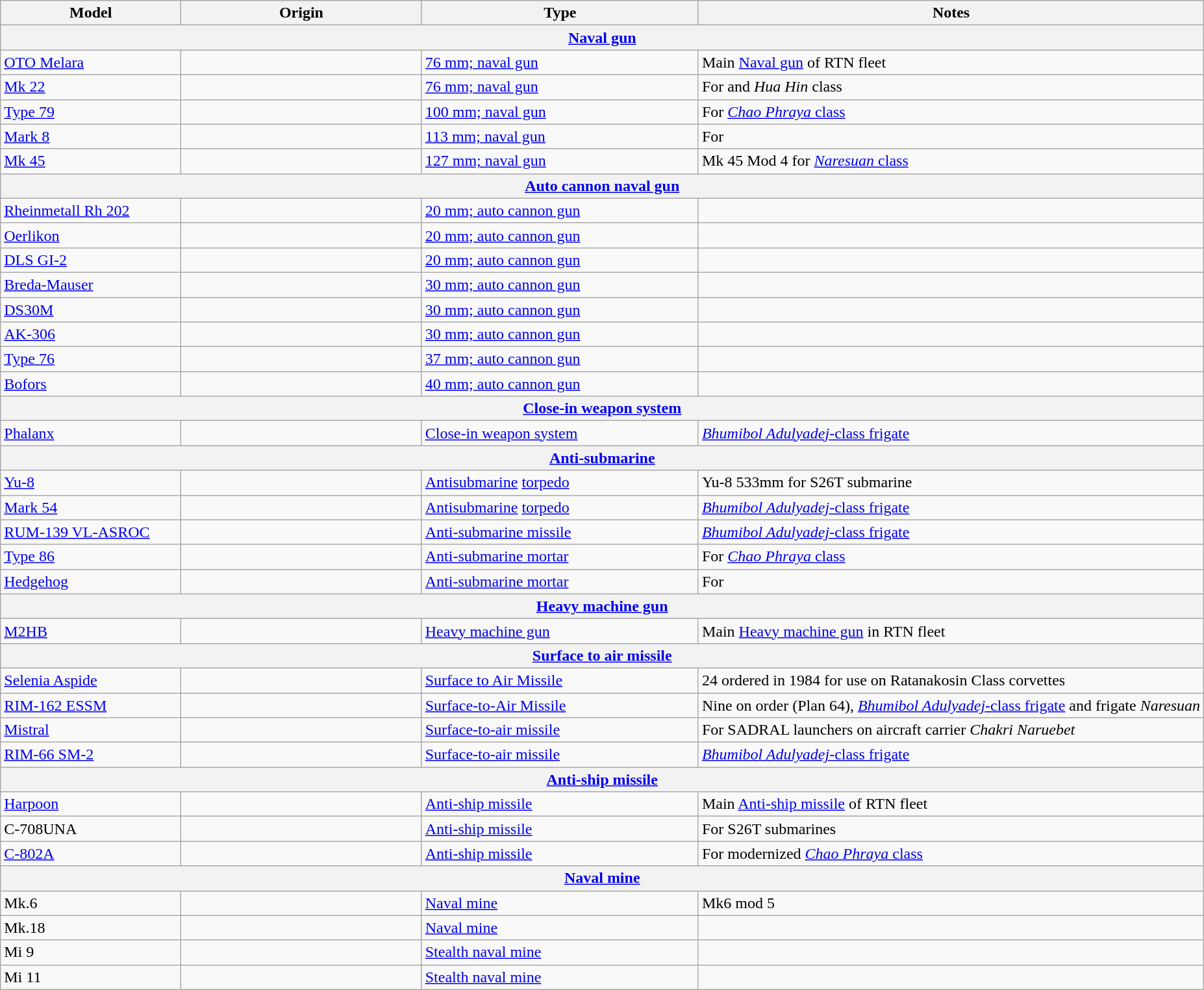<table class="wikitable">
<tr>
<th style="width:15%;">Model</th>
<th style="width:20%;">Origin</th>
<th style="width:23%;">Type</th>
<th style="width:42%;">Notes</th>
</tr>
<tr>
<th colspan="6"><a href='#'>Naval gun</a></th>
</tr>
<tr>
<td><a href='#'>OTO Melara</a></td>
<td></td>
<td><a href='#'>76 mm; naval gun</a></td>
<td>Main <a href='#'>Naval gun</a> of RTN fleet</td>
</tr>
<tr>
<td><a href='#'>Mk 22</a></td>
<td></td>
<td><a href='#'>76 mm; naval gun</a></td>
<td>For  and <em>Hua Hin</em> class</td>
</tr>
<tr>
<td><a href='#'>Type 79</a></td>
<td></td>
<td><a href='#'>100 mm; naval gun</a></td>
<td>For <a href='#'><em>Chao Phraya</em> class</a></td>
</tr>
<tr>
<td><a href='#'>Mark 8</a></td>
<td></td>
<td><a href='#'>113 mm; naval gun</a></td>
<td>For </td>
</tr>
<tr>
<td><a href='#'>Mk 45</a></td>
<td></td>
<td><a href='#'>127 mm; naval gun</a></td>
<td>Mk 45 Mod 4 for  <a href='#'><em>Naresuan</em> class</a></td>
</tr>
<tr>
<th colspan="6"><a href='#'>Auto cannon naval gun</a></th>
</tr>
<tr>
<td><a href='#'>Rheinmetall Rh 202</a></td>
<td></td>
<td><a href='#'>20 mm; auto cannon gun</a></td>
<td></td>
</tr>
<tr>
<td><a href='#'>Oerlikon</a></td>
<td></td>
<td><a href='#'>20 mm; auto cannon gun</a></td>
<td></td>
</tr>
<tr>
<td><a href='#'>DLS GI-2</a></td>
<td></td>
<td><a href='#'>20 mm; auto cannon gun</a></td>
<td></td>
</tr>
<tr>
<td><a href='#'>Breda-Mauser</a></td>
<td></td>
<td><a href='#'>30 mm; auto cannon gun</a></td>
<td></td>
</tr>
<tr>
<td><a href='#'>DS30M</a></td>
<td></td>
<td><a href='#'>30 mm; auto cannon gun</a></td>
<td></td>
</tr>
<tr>
<td><a href='#'>AK-306</a></td>
<td></td>
<td><a href='#'>30 mm; auto cannon gun</a></td>
<td></td>
</tr>
<tr>
<td><a href='#'>Type 76</a></td>
<td></td>
<td><a href='#'>37 mm; auto cannon gun</a></td>
<td></td>
</tr>
<tr>
<td><a href='#'>Bofors</a></td>
<td></td>
<td><a href='#'>40 mm; auto cannon gun</a></td>
<td></td>
</tr>
<tr>
<th colspan="7"><a href='#'>Close-in weapon system</a></th>
</tr>
<tr>
<td><a href='#'>Phalanx</a></td>
<td></td>
<td><a href='#'>Close-in weapon system</a></td>
<td><a href='#'><em>Bhumibol Adulyadej</em>-class frigate</a></td>
</tr>
<tr>
<th colspan="7"><a href='#'>Anti-submarine</a></th>
</tr>
<tr>
<td><a href='#'>Yu-8</a></td>
<td></td>
<td><a href='#'>Antisubmarine</a> <a href='#'>torpedo</a></td>
<td>Yu-8 533mm for S26T submarine</td>
</tr>
<tr>
<td><a href='#'>Mark 54</a></td>
<td></td>
<td><a href='#'>Antisubmarine</a> <a href='#'>torpedo</a></td>
<td><a href='#'><em>Bhumibol Adulyadej</em>-class frigate</a></td>
</tr>
<tr>
<td><a href='#'>RUM-139 VL-ASROC</a></td>
<td></td>
<td><a href='#'>Anti-submarine missile</a></td>
<td><a href='#'><em>Bhumibol Adulyadej</em>-class frigate</a></td>
</tr>
<tr>
<td><a href='#'>Type 86</a></td>
<td></td>
<td><a href='#'>Anti-submarine mortar</a></td>
<td>For <a href='#'><em>Chao Phraya</em> class</a></td>
</tr>
<tr>
<td><a href='#'>Hedgehog</a></td>
<td></td>
<td><a href='#'>Anti-submarine mortar</a></td>
<td>For </td>
</tr>
<tr>
<th colspan="6"><a href='#'>Heavy machine gun</a></th>
</tr>
<tr>
<td><a href='#'>M2HB</a></td>
<td></td>
<td><a href='#'>Heavy machine gun</a></td>
<td>Main <a href='#'>Heavy machine gun</a> in RTN fleet</td>
</tr>
<tr>
<th colspan="6"><a href='#'>Surface to air missile</a></th>
</tr>
<tr>
<td><a href='#'>Selenia Aspide</a></td>
<td></td>
<td><a href='#'>Surface to Air Missile</a></td>
<td>24 ordered in 1984 for use on Ratanakosin Class corvettes</td>
</tr>
<tr>
<td><a href='#'>RIM-162 ESSM</a></td>
<td></td>
<td><a href='#'>Surface-to-Air Missile</a></td>
<td>Nine on order (Plan 64), <a href='#'><em>Bhumibol Adulyadej</em>-class frigate</a> and frigate <em>Naresuan</em></td>
</tr>
<tr>
<td><a href='#'>Mistral</a></td>
<td></td>
<td><a href='#'>Surface-to-air missile</a></td>
<td>For SADRAL launchers on aircraft carrier <em>Chakri Naruebet</em></td>
</tr>
<tr>
<td><a href='#'>RIM-66 SM-2</a></td>
<td></td>
<td><a href='#'>Surface-to-air missile</a></td>
<td><a href='#'><em>Bhumibol Adulyadej</em>-class frigate</a></td>
</tr>
<tr>
<th colspan="6"><a href='#'>Anti-ship missile</a></th>
</tr>
<tr>
<td><a href='#'>Harpoon</a></td>
<td></td>
<td><a href='#'>Anti-ship missile</a></td>
<td>Main <a href='#'>Anti-ship missile</a> of RTN fleet</td>
</tr>
<tr>
<td>C-708UNA</td>
<td></td>
<td><a href='#'>Anti-ship missile</a></td>
<td>For S26T submarines</td>
</tr>
<tr>
<td><a href='#'>C-802A</a></td>
<td></td>
<td><a href='#'>Anti-ship missile</a></td>
<td>For modernized <a href='#'><em>Chao Phraya</em> class</a></td>
</tr>
<tr>
<th colspan="6"><a href='#'>Naval mine</a></th>
</tr>
<tr>
<td>Mk.6</td>
<td></td>
<td><a href='#'>Naval mine</a></td>
<td>Mk6 mod 5</td>
</tr>
<tr>
<td>Mk.18</td>
<td></td>
<td><a href='#'>Naval mine</a></td>
<td></td>
</tr>
<tr>
<td>Mi 9</td>
<td></td>
<td><a href='#'>Stealth naval mine</a></td>
<td></td>
</tr>
<tr>
<td>Mi 11</td>
<td></td>
<td><a href='#'>Stealth naval mine</a></td>
<td></td>
</tr>
</table>
